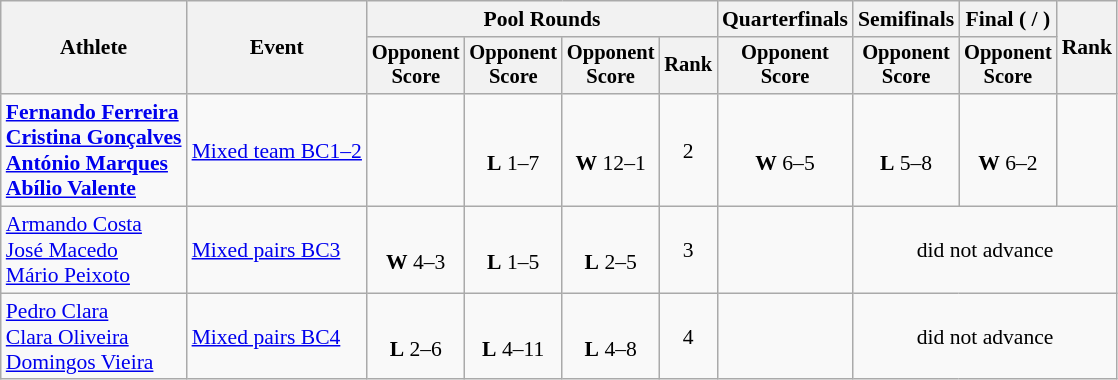<table class="wikitable" style="font-size:90%; text-align:center;">
<tr>
<th rowspan=2>Athlete</th>
<th rowspan=2>Event</th>
<th colspan=4>Pool Rounds</th>
<th>Quarterfinals</th>
<th>Semifinals</th>
<th>Final ( / )</th>
<th rowspan=2>Rank</th>
</tr>
<tr style="font-size:95%">
<th>Opponent<br>Score</th>
<th>Opponent<br>Score</th>
<th>Opponent<br>Score</th>
<th>Rank</th>
<th>Opponent<br>Score</th>
<th>Opponent<br>Score</th>
<th>Opponent<br>Score</th>
</tr>
<tr>
<td align=left><strong><a href='#'>Fernando Ferreira</a><br><a href='#'>Cristina Gonçalves</a><br><a href='#'>António Marques</a><br><a href='#'>Abílio Valente</a></strong></td>
<td align=left><a href='#'>Mixed team BC1–2</a></td>
<td></td>
<td><br><strong>L</strong> 1–7</td>
<td><br><strong>W</strong> 12–1</td>
<td>2</td>
<td><br><strong>W</strong> 6–5</td>
<td><br><strong>L</strong> 5–8</td>
<td><br><strong>W</strong> 6–2</td>
<td></td>
</tr>
<tr>
<td align=left><a href='#'>Armando Costa</a><br><a href='#'>José Macedo</a><br><a href='#'>Mário Peixoto</a></td>
<td align=left><a href='#'>Mixed pairs BC3</a></td>
<td><br><strong>W</strong> 4–3</td>
<td><br><strong>L</strong> 1–5</td>
<td><br><strong>L</strong> 2–5</td>
<td>3</td>
<td></td>
<td colspan=3>did not advance</td>
</tr>
<tr>
<td align=left><a href='#'>Pedro Clara</a><br><a href='#'>Clara Oliveira</a><br><a href='#'>Domingos Vieira</a></td>
<td align=left><a href='#'>Mixed pairs BC4</a></td>
<td><br><strong>L</strong> 2–6</td>
<td><br><strong>L</strong> 4–11</td>
<td><br><strong>L</strong> 4–8</td>
<td>4</td>
<td></td>
<td colspan=3>did not advance</td>
</tr>
</table>
